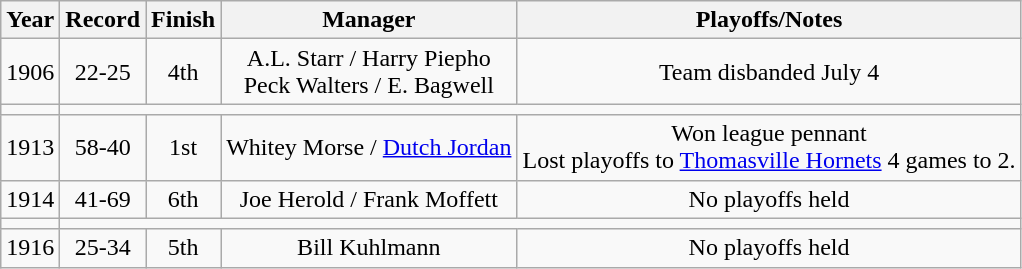<table class="wikitable" style="text-align:center">
<tr>
<th>Year</th>
<th>Record</th>
<th>Finish</th>
<th>Manager</th>
<th>Playoffs/Notes</th>
</tr>
<tr>
<td>1906</td>
<td>22-25</td>
<td>4th</td>
<td>A.L. Starr / Harry Piepho <br> Peck Walters / E. Bagwell</td>
<td>Team disbanded July 4</td>
</tr>
<tr>
<td></td>
</tr>
<tr>
<td>1913</td>
<td>58-40</td>
<td>1st</td>
<td>Whitey Morse / <a href='#'>Dutch Jordan</a></td>
<td>Won league pennant<br>Lost playoffs to <a href='#'>Thomasville Hornets</a> 4 games to 2.</td>
</tr>
<tr>
<td>1914</td>
<td>41-69</td>
<td>6th</td>
<td>Joe Herold / Frank Moffett</td>
<td>No playoffs held</td>
</tr>
<tr>
<td></td>
</tr>
<tr>
<td>1916</td>
<td>25-34</td>
<td>5th</td>
<td>Bill Kuhlmann</td>
<td>No playoffs held</td>
</tr>
</table>
